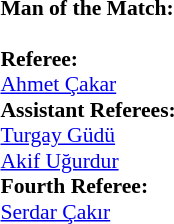<table width=100% style="font-size: 90%">
<tr>
<td><br><strong>Man of the Match:</strong>
<br> 
<br><strong>Referee:</strong>
<br>  <a href='#'>Ahmet Çakar</a>
<br> <strong>Assistant Referees:</strong>
<br> <a href='#'>Turgay Güdü</a>
<br> <a href='#'>Akif Uğurdur</a>
<br><strong>Fourth Referee:</strong>
<br> <a href='#'>Serdar Çakır</a></td>
</tr>
</table>
